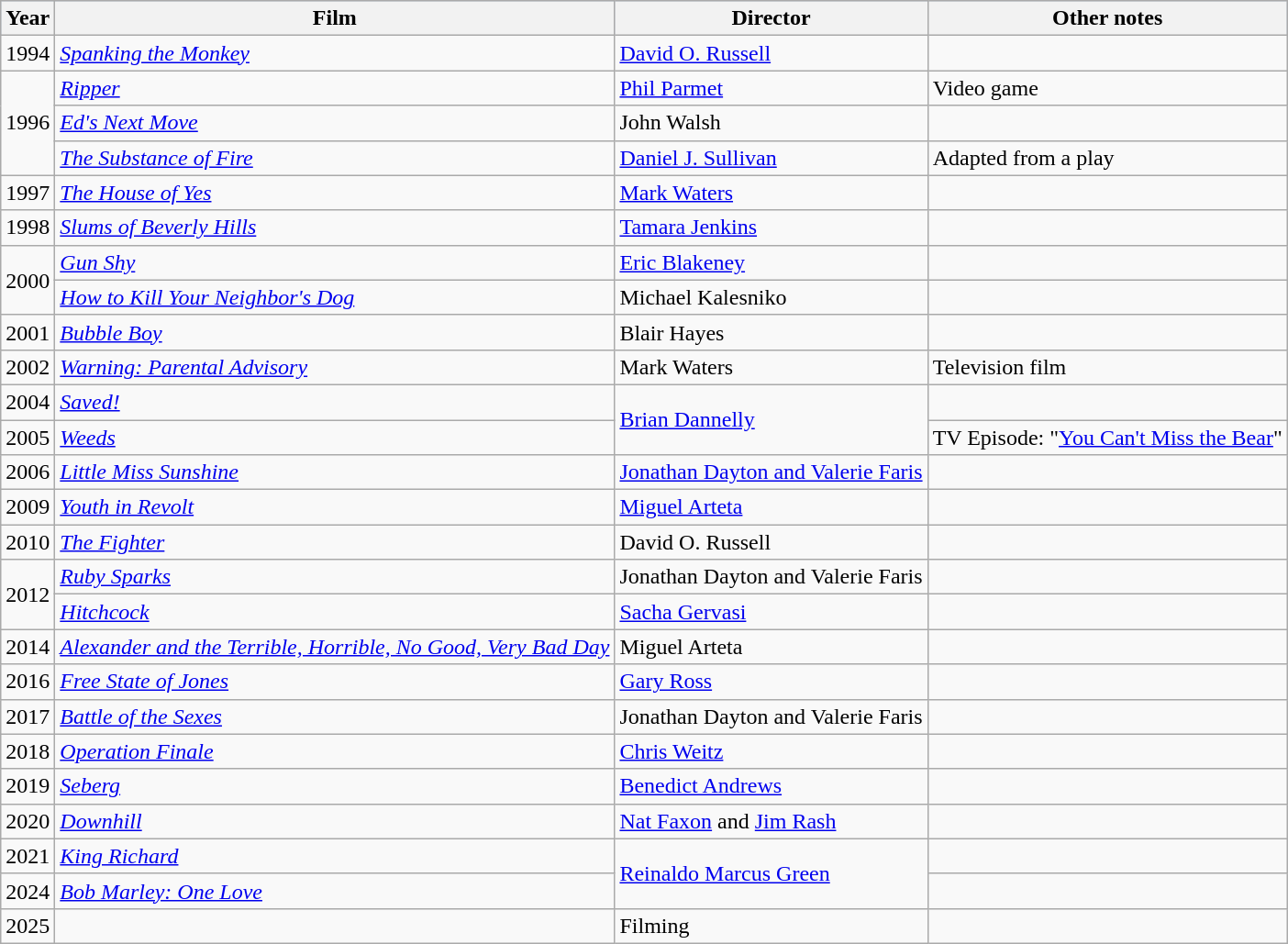<table class="wikitable">
<tr style="background:#b0c4de; text-align:center;">
<th>Year</th>
<th>Film</th>
<th>Director</th>
<th>Other notes</th>
</tr>
<tr>
<td>1994</td>
<td><em><a href='#'>Spanking the Monkey</a></em></td>
<td><a href='#'>David O. Russell</a></td>
<td></td>
</tr>
<tr>
<td rowspan="3">1996</td>
<td><em><a href='#'>Ripper</a></em></td>
<td><a href='#'>Phil Parmet</a></td>
<td>Video game</td>
</tr>
<tr>
<td><em><a href='#'>Ed's Next Move</a></em></td>
<td>John Walsh</td>
<td></td>
</tr>
<tr>
<td><em><a href='#'>The Substance of Fire</a></em></td>
<td><a href='#'>Daniel J. Sullivan</a></td>
<td>Adapted from a play</td>
</tr>
<tr>
<td>1997</td>
<td><em><a href='#'>The House of Yes</a></em></td>
<td><a href='#'>Mark Waters</a></td>
<td></td>
</tr>
<tr>
<td>1998</td>
<td><em><a href='#'>Slums of Beverly Hills</a></em></td>
<td><a href='#'>Tamara Jenkins</a></td>
<td></td>
</tr>
<tr>
<td rowspan="2">2000</td>
<td><em><a href='#'>Gun Shy</a></em></td>
<td><a href='#'>Eric Blakeney</a></td>
<td></td>
</tr>
<tr>
<td><em><a href='#'>How to Kill Your Neighbor's Dog</a></em></td>
<td>Michael Kalesniko</td>
<td></td>
</tr>
<tr>
<td>2001</td>
<td><em><a href='#'>Bubble Boy</a></em></td>
<td>Blair Hayes</td>
<td></td>
</tr>
<tr>
<td>2002</td>
<td><em><a href='#'>Warning: Parental Advisory</a></em></td>
<td>Mark Waters</td>
<td>Television film</td>
</tr>
<tr>
<td>2004</td>
<td><em><a href='#'>Saved!</a></em></td>
<td rowspan="2"><a href='#'>Brian Dannelly</a></td>
<td></td>
</tr>
<tr>
<td>2005</td>
<td><em><a href='#'>Weeds</a></em></td>
<td>TV Episode: "<a href='#'>You Can't Miss the Bear</a>"</td>
</tr>
<tr>
<td>2006</td>
<td><em><a href='#'>Little Miss Sunshine</a></em></td>
<td><a href='#'>Jonathan Dayton and Valerie Faris</a></td>
<td></td>
</tr>
<tr>
<td>2009</td>
<td><em><a href='#'>Youth in Revolt</a></em></td>
<td><a href='#'>Miguel Arteta</a></td>
<td></td>
</tr>
<tr>
<td>2010</td>
<td><em><a href='#'>The Fighter</a></em></td>
<td>David O. Russell</td>
<td></td>
</tr>
<tr>
<td rowspan="2">2012</td>
<td><em><a href='#'>Ruby Sparks</a></em></td>
<td>Jonathan Dayton and Valerie Faris</td>
<td></td>
</tr>
<tr>
<td><em><a href='#'>Hitchcock</a></em></td>
<td><a href='#'>Sacha Gervasi</a></td>
<td></td>
</tr>
<tr>
<td>2014</td>
<td><em><a href='#'>Alexander and the Terrible, Horrible, No Good, Very Bad Day</a></em></td>
<td>Miguel Arteta</td>
<td></td>
</tr>
<tr>
<td>2016</td>
<td><em><a href='#'>Free State of Jones</a></em></td>
<td><a href='#'>Gary Ross</a></td>
<td></td>
</tr>
<tr>
<td>2017</td>
<td><em><a href='#'>Battle of the Sexes</a></em></td>
<td>Jonathan Dayton and Valerie Faris</td>
<td></td>
</tr>
<tr>
<td>2018</td>
<td><em><a href='#'>Operation Finale</a></em></td>
<td><a href='#'>Chris Weitz</a></td>
<td></td>
</tr>
<tr>
<td>2019</td>
<td><em><a href='#'>Seberg</a></em></td>
<td><a href='#'>Benedict Andrews</a></td>
<td></td>
</tr>
<tr>
<td>2020</td>
<td><em><a href='#'>Downhill</a></em></td>
<td><a href='#'>Nat Faxon</a> and <a href='#'>Jim Rash</a></td>
<td></td>
</tr>
<tr>
<td>2021</td>
<td><em><a href='#'>King Richard</a></em></td>
<td rowspan="2"><a href='#'>Reinaldo Marcus Green</a></td>
<td></td>
</tr>
<tr>
<td>2024</td>
<td><em><a href='#'>Bob Marley: One Love</a></em></td>
<td></td>
</tr>
<tr>
<td>2025</td>
<td></td>
<td>Filming</td>
</tr>
</table>
